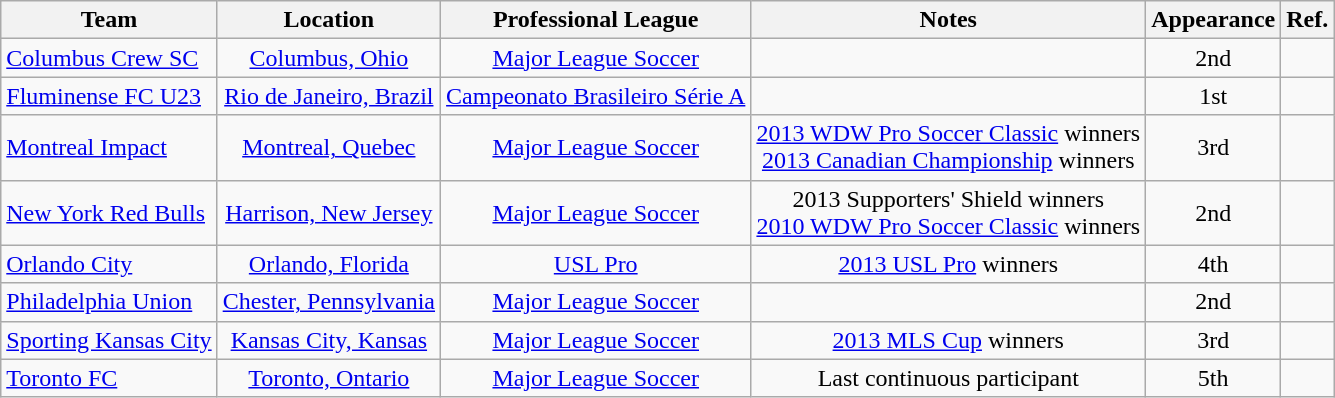<table class="wikitable sortable" style="text-align:center">
<tr>
<th>Team</th>
<th>Location</th>
<th>Professional League</th>
<th>Notes</th>
<th>Appearance</th>
<th class="unsortable">Ref.</th>
</tr>
<tr>
<td align=left><a href='#'>Columbus Crew SC</a></td>
<td><a href='#'>Columbus, Ohio</a></td>
<td><a href='#'>Major League Soccer</a></td>
<td></td>
<td>2nd</td>
<td></td>
</tr>
<tr>
<td align=left><a href='#'>Fluminense FC U23</a></td>
<td><a href='#'>Rio de Janeiro, Brazil</a></td>
<td><a href='#'>Campeonato Brasileiro Série A</a></td>
<td></td>
<td>1st</td>
<td></td>
</tr>
<tr>
<td align=left><a href='#'>Montreal Impact</a></td>
<td><a href='#'>Montreal, Quebec</a></td>
<td><a href='#'>Major League Soccer</a></td>
<td><a href='#'>2013 WDW Pro Soccer Classic</a> winners<br> <a href='#'>2013 Canadian Championship</a> winners</td>
<td>3rd</td>
<td></td>
</tr>
<tr>
<td align=left><a href='#'>New York Red Bulls</a></td>
<td><a href='#'>Harrison, New Jersey</a></td>
<td><a href='#'>Major League Soccer</a></td>
<td>2013 Supporters' Shield winners <br> <a href='#'>2010 WDW Pro Soccer Classic</a> winners</td>
<td>2nd</td>
<td></td>
</tr>
<tr>
<td align=left><a href='#'>Orlando City</a></td>
<td><a href='#'>Orlando, Florida</a></td>
<td><a href='#'>USL Pro</a></td>
<td><a href='#'>2013 USL Pro</a> winners</td>
<td>4th</td>
<td></td>
</tr>
<tr>
<td align=left><a href='#'>Philadelphia Union</a></td>
<td><a href='#'>Chester, Pennsylvania</a></td>
<td><a href='#'>Major League Soccer</a></td>
<td></td>
<td>2nd</td>
<td></td>
</tr>
<tr>
<td align=left><a href='#'>Sporting Kansas City</a></td>
<td><a href='#'>Kansas City, Kansas</a></td>
<td><a href='#'>Major League Soccer</a></td>
<td><a href='#'>2013 MLS Cup</a> winners</td>
<td>3rd</td>
<td></td>
</tr>
<tr>
<td align=left><a href='#'>Toronto FC</a></td>
<td><a href='#'>Toronto, Ontario</a></td>
<td><a href='#'>Major League Soccer</a></td>
<td>Last continuous participant</td>
<td>5th</td>
<td></td>
</tr>
</table>
